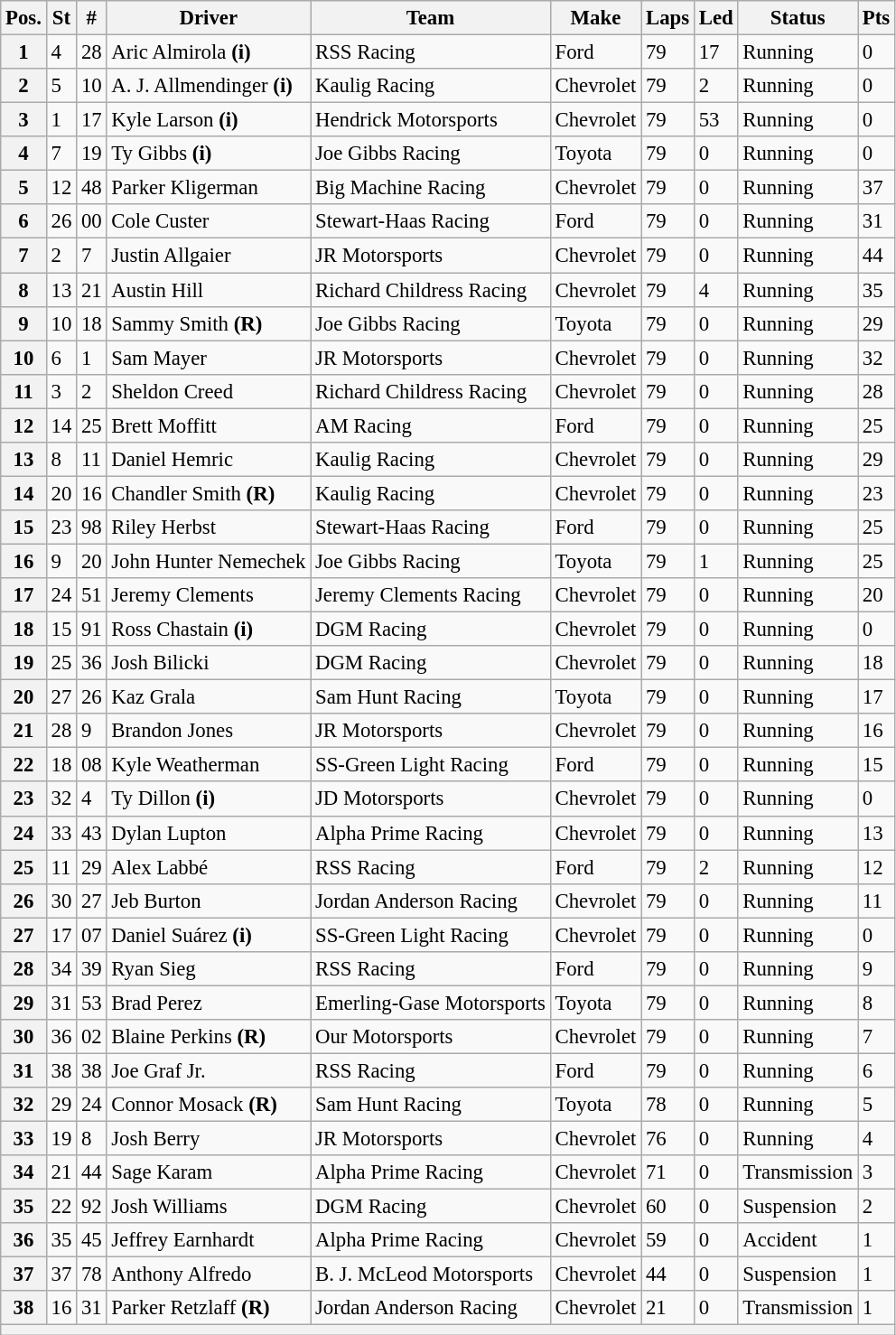<table class="wikitable" style="font-size:95%">
<tr>
<th>Pos.</th>
<th>St</th>
<th>#</th>
<th>Driver</th>
<th>Team</th>
<th>Make</th>
<th>Laps</th>
<th>Led</th>
<th>Status</th>
<th>Pts</th>
</tr>
<tr>
<th>1</th>
<td>4</td>
<td>28</td>
<td>Aric Almirola <strong>(i)</strong></td>
<td>RSS Racing</td>
<td>Ford</td>
<td>79</td>
<td>17</td>
<td>Running</td>
<td>0</td>
</tr>
<tr>
<th>2</th>
<td>5</td>
<td>10</td>
<td>A. J. Allmendinger <strong>(i)</strong></td>
<td>Kaulig Racing</td>
<td>Chevrolet</td>
<td>79</td>
<td>2</td>
<td>Running</td>
<td>0</td>
</tr>
<tr>
<th>3</th>
<td>1</td>
<td>17</td>
<td>Kyle Larson <strong>(i)</strong></td>
<td>Hendrick Motorsports</td>
<td>Chevrolet</td>
<td>79</td>
<td>53</td>
<td>Running</td>
<td>0</td>
</tr>
<tr>
<th>4</th>
<td>7</td>
<td>19</td>
<td>Ty Gibbs <strong>(i)</strong></td>
<td>Joe Gibbs Racing</td>
<td>Toyota</td>
<td>79</td>
<td>0</td>
<td>Running</td>
<td>0</td>
</tr>
<tr>
<th>5</th>
<td>12</td>
<td>48</td>
<td>Parker Kligerman</td>
<td>Big Machine Racing</td>
<td>Chevrolet</td>
<td>79</td>
<td>0</td>
<td>Running</td>
<td>37</td>
</tr>
<tr>
<th>6</th>
<td>26</td>
<td>00</td>
<td>Cole Custer</td>
<td>Stewart-Haas Racing</td>
<td>Ford</td>
<td>79</td>
<td>0</td>
<td>Running</td>
<td>31</td>
</tr>
<tr>
<th>7</th>
<td>2</td>
<td>7</td>
<td>Justin Allgaier</td>
<td>JR Motorsports</td>
<td>Chevrolet</td>
<td>79</td>
<td>0</td>
<td>Running</td>
<td>44</td>
</tr>
<tr>
<th>8</th>
<td>13</td>
<td>21</td>
<td>Austin Hill</td>
<td>Richard Childress Racing</td>
<td>Chevrolet</td>
<td>79</td>
<td>4</td>
<td>Running</td>
<td>35</td>
</tr>
<tr>
<th>9</th>
<td>10</td>
<td>18</td>
<td>Sammy Smith <strong>(R)</strong></td>
<td>Joe Gibbs Racing</td>
<td>Toyota</td>
<td>79</td>
<td>0</td>
<td>Running</td>
<td>29</td>
</tr>
<tr>
<th>10</th>
<td>6</td>
<td>1</td>
<td>Sam Mayer</td>
<td>JR Motorsports</td>
<td>Chevrolet</td>
<td>79</td>
<td>0</td>
<td>Running</td>
<td>32</td>
</tr>
<tr>
<th>11</th>
<td>3</td>
<td>2</td>
<td>Sheldon Creed</td>
<td>Richard Childress Racing</td>
<td>Chevrolet</td>
<td>79</td>
<td>0</td>
<td>Running</td>
<td>28</td>
</tr>
<tr>
<th>12</th>
<td>14</td>
<td>25</td>
<td>Brett Moffitt</td>
<td>AM Racing</td>
<td>Ford</td>
<td>79</td>
<td>0</td>
<td>Running</td>
<td>25</td>
</tr>
<tr>
<th>13</th>
<td>8</td>
<td>11</td>
<td>Daniel Hemric</td>
<td>Kaulig Racing</td>
<td>Chevrolet</td>
<td>79</td>
<td>0</td>
<td>Running</td>
<td>29</td>
</tr>
<tr>
<th>14</th>
<td>20</td>
<td>16</td>
<td>Chandler Smith <strong>(R)</strong></td>
<td>Kaulig Racing</td>
<td>Chevrolet</td>
<td>79</td>
<td>0</td>
<td>Running</td>
<td>23</td>
</tr>
<tr>
<th>15</th>
<td>23</td>
<td>98</td>
<td>Riley Herbst</td>
<td>Stewart-Haas Racing</td>
<td>Ford</td>
<td>79</td>
<td>0</td>
<td>Running</td>
<td>25</td>
</tr>
<tr>
<th>16</th>
<td>9</td>
<td>20</td>
<td>John Hunter Nemechek</td>
<td>Joe Gibbs Racing</td>
<td>Toyota</td>
<td>79</td>
<td>1</td>
<td>Running</td>
<td>25</td>
</tr>
<tr>
<th>17</th>
<td>24</td>
<td>51</td>
<td>Jeremy Clements</td>
<td>Jeremy Clements Racing</td>
<td>Chevrolet</td>
<td>79</td>
<td>0</td>
<td>Running</td>
<td>20</td>
</tr>
<tr>
<th>18</th>
<td>15</td>
<td>91</td>
<td>Ross Chastain <strong>(i)</strong></td>
<td>DGM Racing</td>
<td>Chevrolet</td>
<td>79</td>
<td>0</td>
<td>Running</td>
<td>0</td>
</tr>
<tr>
<th>19</th>
<td>25</td>
<td>36</td>
<td>Josh Bilicki</td>
<td>DGM Racing</td>
<td>Chevrolet</td>
<td>79</td>
<td>0</td>
<td>Running</td>
<td>18</td>
</tr>
<tr>
<th>20</th>
<td>27</td>
<td>26</td>
<td>Kaz Grala</td>
<td>Sam Hunt Racing</td>
<td>Toyota</td>
<td>79</td>
<td>0</td>
<td>Running</td>
<td>17</td>
</tr>
<tr>
<th>21</th>
<td>28</td>
<td>9</td>
<td>Brandon Jones</td>
<td>JR Motorsports</td>
<td>Chevrolet</td>
<td>79</td>
<td>0</td>
<td>Running</td>
<td>16</td>
</tr>
<tr>
<th>22</th>
<td>18</td>
<td>08</td>
<td>Kyle Weatherman</td>
<td>SS-Green Light Racing</td>
<td>Ford</td>
<td>79</td>
<td>0</td>
<td>Running</td>
<td>15</td>
</tr>
<tr>
<th>23</th>
<td>32</td>
<td>4</td>
<td>Ty Dillon <strong>(i)</strong></td>
<td>JD Motorsports</td>
<td>Chevrolet</td>
<td>79</td>
<td>0</td>
<td>Running</td>
<td>0</td>
</tr>
<tr>
<th>24</th>
<td>33</td>
<td>43</td>
<td>Dylan Lupton</td>
<td>Alpha Prime Racing</td>
<td>Chevrolet</td>
<td>79</td>
<td>0</td>
<td>Running</td>
<td>13</td>
</tr>
<tr>
<th>25</th>
<td>11</td>
<td>29</td>
<td>Alex Labbé</td>
<td>RSS Racing</td>
<td>Ford</td>
<td>79</td>
<td>2</td>
<td>Running</td>
<td>12</td>
</tr>
<tr>
<th>26</th>
<td>30</td>
<td>27</td>
<td>Jeb Burton</td>
<td>Jordan Anderson Racing</td>
<td>Chevrolet</td>
<td>79</td>
<td>0</td>
<td>Running</td>
<td>11</td>
</tr>
<tr>
<th>27</th>
<td>17</td>
<td>07</td>
<td>Daniel Suárez <strong>(i)</strong></td>
<td>SS-Green Light Racing</td>
<td>Chevrolet</td>
<td>79</td>
<td>0</td>
<td>Running</td>
<td>0</td>
</tr>
<tr>
<th>28</th>
<td>34</td>
<td>39</td>
<td>Ryan Sieg</td>
<td>RSS Racing</td>
<td>Ford</td>
<td>79</td>
<td>0</td>
<td>Running</td>
<td>9</td>
</tr>
<tr>
<th>29</th>
<td>31</td>
<td>53</td>
<td>Brad Perez</td>
<td>Emerling-Gase Motorsports</td>
<td>Toyota</td>
<td>79</td>
<td>0</td>
<td>Running</td>
<td>8</td>
</tr>
<tr>
<th>30</th>
<td>36</td>
<td>02</td>
<td>Blaine Perkins <strong>(R)</strong></td>
<td>Our Motorsports</td>
<td>Chevrolet</td>
<td>79</td>
<td>0</td>
<td>Running</td>
<td>7</td>
</tr>
<tr>
<th>31</th>
<td>38</td>
<td>38</td>
<td>Joe Graf Jr.</td>
<td>RSS Racing</td>
<td>Ford</td>
<td>79</td>
<td>0</td>
<td>Running</td>
<td>6</td>
</tr>
<tr>
<th>32</th>
<td>29</td>
<td>24</td>
<td>Connor Mosack <strong>(R)</strong></td>
<td>Sam Hunt Racing</td>
<td>Toyota</td>
<td>78</td>
<td>0</td>
<td>Running</td>
<td>5</td>
</tr>
<tr>
<th>33</th>
<td>19</td>
<td>8</td>
<td>Josh Berry</td>
<td>JR Motorsports</td>
<td>Chevrolet</td>
<td>76</td>
<td>0</td>
<td>Running</td>
<td>4</td>
</tr>
<tr>
<th>34</th>
<td>21</td>
<td>44</td>
<td>Sage Karam</td>
<td>Alpha Prime Racing</td>
<td>Chevrolet</td>
<td>71</td>
<td>0</td>
<td>Transmission</td>
<td>3</td>
</tr>
<tr>
<th>35</th>
<td>22</td>
<td>92</td>
<td>Josh Williams</td>
<td>DGM Racing</td>
<td>Chevrolet</td>
<td>60</td>
<td>0</td>
<td>Suspension</td>
<td>2</td>
</tr>
<tr>
<th>36</th>
<td>35</td>
<td>45</td>
<td>Jeffrey Earnhardt</td>
<td>Alpha Prime Racing</td>
<td>Chevrolet</td>
<td>59</td>
<td>0</td>
<td>Accident</td>
<td>1</td>
</tr>
<tr>
<th>37</th>
<td>37</td>
<td>78</td>
<td>Anthony Alfredo</td>
<td>B. J. McLeod Motorsports</td>
<td>Chevrolet</td>
<td>44</td>
<td>0</td>
<td>Suspension</td>
<td>1</td>
</tr>
<tr>
<th>38</th>
<td>16</td>
<td>31</td>
<td>Parker Retzlaff <strong>(R)</strong></td>
<td>Jordan Anderson Racing</td>
<td>Chevrolet</td>
<td>21</td>
<td>0</td>
<td>Transmission</td>
<td>1</td>
</tr>
<tr>
<th colspan="10"></th>
</tr>
</table>
